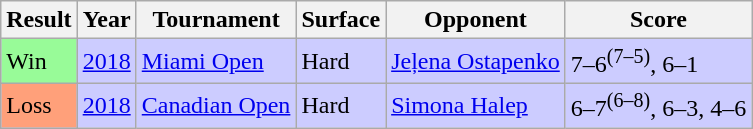<table class="sortable wikitable">
<tr>
<th>Result</th>
<th>Year</th>
<th>Tournament</th>
<th>Surface</th>
<th>Opponent</th>
<th class=unsortable>Score</th>
</tr>
<tr style=background:#ccf>
<td bgcolor=98fb98>Win</td>
<td><a href='#'>2018</a></td>
<td><a href='#'>Miami Open</a></td>
<td>Hard</td>
<td> <a href='#'>Jeļena Ostapenko</a></td>
<td>7–6<sup>(7–5)</sup>, 6–1</td>
</tr>
<tr style=background:#ccf>
<td bgcolor=FFA07A>Loss</td>
<td><a href='#'>2018</a></td>
<td><a href='#'>Canadian Open</a></td>
<td>Hard</td>
<td> <a href='#'>Simona Halep</a></td>
<td>6–7<sup>(6–8)</sup>, 6–3, 4–6</td>
</tr>
</table>
